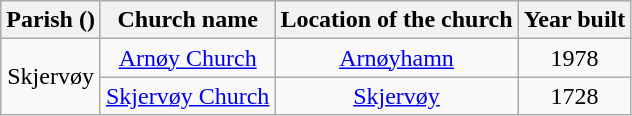<table class="wikitable" style="text-align:center">
<tr>
<th>Parish ()</th>
<th>Church name</th>
<th>Location of the church</th>
<th>Year built</th>
</tr>
<tr>
<td rowspan="2">Skjervøy</td>
<td><a href='#'>Arnøy Church</a></td>
<td><a href='#'>Arnøyhamn</a></td>
<td>1978</td>
</tr>
<tr>
<td><a href='#'>Skjervøy Church</a></td>
<td><a href='#'>Skjervøy</a></td>
<td>1728</td>
</tr>
</table>
